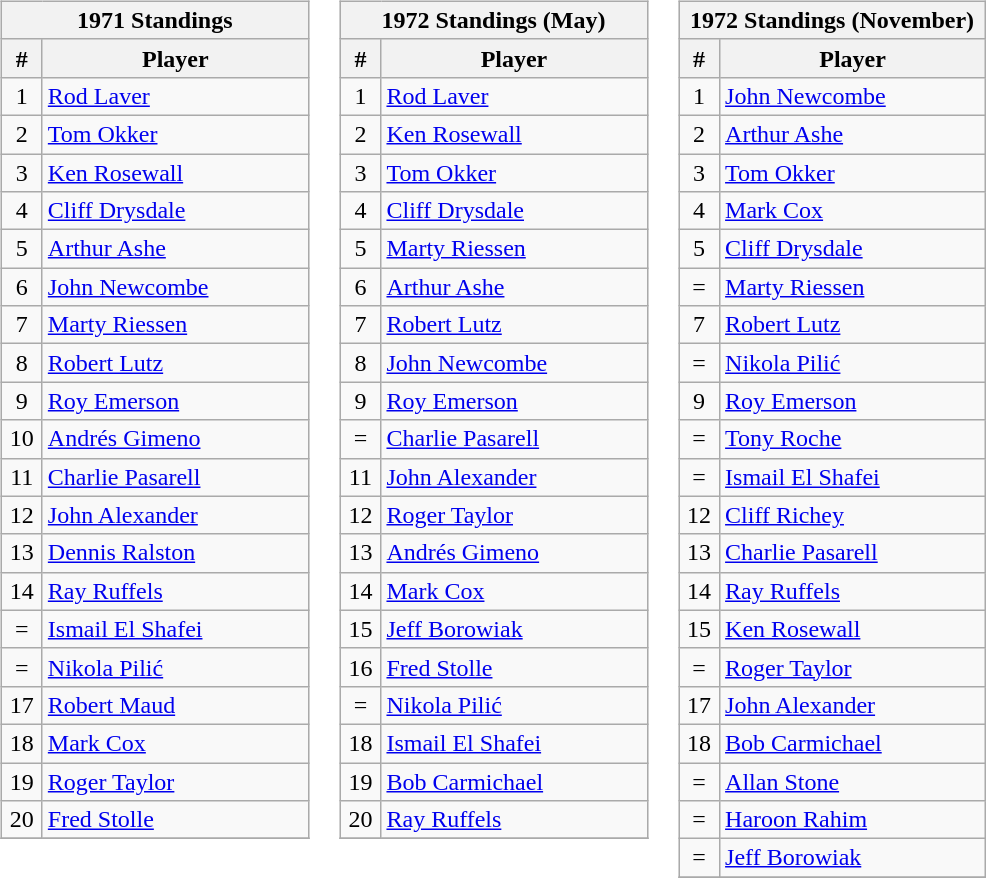<table>
<tr valign="top">
<td><br><table class="wikitable">
<tr>
<th colspan="2">1971 Standings</th>
</tr>
<tr>
<th width="20">#</th>
<th width="170">Player</th>
</tr>
<tr>
<td align="center">1</td>
<td> <a href='#'>Rod Laver</a></td>
</tr>
<tr>
<td align="center">2</td>
<td> <a href='#'>Tom Okker</a></td>
</tr>
<tr>
<td align="center">3</td>
<td> <a href='#'>Ken Rosewall</a></td>
</tr>
<tr>
<td align="center">4</td>
<td> <a href='#'>Cliff Drysdale</a></td>
</tr>
<tr>
<td align="center">5</td>
<td> <a href='#'>Arthur Ashe</a></td>
</tr>
<tr>
<td align="center">6</td>
<td> <a href='#'>John Newcombe</a></td>
</tr>
<tr>
<td align="center">7</td>
<td> <a href='#'>Marty Riessen</a></td>
</tr>
<tr>
<td align="center">8</td>
<td> <a href='#'>Robert Lutz</a></td>
</tr>
<tr>
<td align="center">9</td>
<td> <a href='#'>Roy Emerson</a></td>
</tr>
<tr>
<td align="center">10</td>
<td> <a href='#'>Andrés Gimeno</a></td>
</tr>
<tr>
<td align="center">11</td>
<td> <a href='#'>Charlie Pasarell</a></td>
</tr>
<tr>
<td align="center">12</td>
<td> <a href='#'>John Alexander</a></td>
</tr>
<tr>
<td align="center">13</td>
<td> <a href='#'>Dennis Ralston</a></td>
</tr>
<tr>
<td align="center">14</td>
<td> <a href='#'>Ray Ruffels</a></td>
</tr>
<tr>
<td align="center">=</td>
<td> <a href='#'>Ismail El Shafei</a></td>
</tr>
<tr>
<td align="center">=</td>
<td> <a href='#'>Nikola Pilić</a></td>
</tr>
<tr>
<td align="center">17</td>
<td> <a href='#'>Robert Maud</a></td>
</tr>
<tr>
<td align="center">18</td>
<td> <a href='#'>Mark Cox</a></td>
</tr>
<tr>
<td align="center">19</td>
<td> <a href='#'>Roger Taylor</a></td>
</tr>
<tr>
<td align="center">20</td>
<td> <a href='#'>Fred Stolle</a></td>
</tr>
<tr>
</tr>
</table>
</td>
<td><br><table class="wikitable">
<tr>
<th colspan="2">1972 Standings (May)</th>
</tr>
<tr>
<th width="20">#</th>
<th width="170">Player</th>
</tr>
<tr>
<td align="center">1</td>
<td> <a href='#'>Rod Laver</a></td>
</tr>
<tr>
<td align="center">2</td>
<td> <a href='#'>Ken Rosewall</a></td>
</tr>
<tr>
<td align="center">3</td>
<td> <a href='#'>Tom Okker</a></td>
</tr>
<tr>
<td align="center">4</td>
<td> <a href='#'>Cliff Drysdale</a></td>
</tr>
<tr>
<td align="center">5</td>
<td> <a href='#'>Marty Riessen</a></td>
</tr>
<tr>
<td align="center">6</td>
<td> <a href='#'>Arthur Ashe</a></td>
</tr>
<tr>
<td align="center">7</td>
<td> <a href='#'>Robert Lutz</a></td>
</tr>
<tr>
<td align="center">8</td>
<td> <a href='#'>John Newcombe</a></td>
</tr>
<tr>
<td align="center">9</td>
<td> <a href='#'>Roy Emerson</a></td>
</tr>
<tr>
<td align="center">=</td>
<td> <a href='#'>Charlie Pasarell</a></td>
</tr>
<tr>
<td align="center">11</td>
<td> <a href='#'>John Alexander</a></td>
</tr>
<tr>
<td align="center">12</td>
<td> <a href='#'>Roger Taylor</a></td>
</tr>
<tr>
<td align="center">13</td>
<td> <a href='#'>Andrés Gimeno</a></td>
</tr>
<tr>
<td align="center">14</td>
<td> <a href='#'>Mark Cox</a></td>
</tr>
<tr>
<td align="center">15</td>
<td> <a href='#'>Jeff Borowiak</a></td>
</tr>
<tr>
<td align="center">16</td>
<td> <a href='#'>Fred Stolle</a></td>
</tr>
<tr>
<td align="center">=</td>
<td> <a href='#'>Nikola Pilić</a></td>
</tr>
<tr>
<td align="center">18</td>
<td> <a href='#'>Ismail El Shafei</a></td>
</tr>
<tr>
<td align="center">19</td>
<td> <a href='#'>Bob Carmichael</a></td>
</tr>
<tr>
<td align="center">20</td>
<td> <a href='#'>Ray Ruffels</a></td>
</tr>
<tr>
</tr>
</table>
</td>
<td><br><table class="wikitable">
<tr>
<th colspan="2">1972 Standings (November)</th>
</tr>
<tr>
<th width="20">#</th>
<th width="170">Player</th>
</tr>
<tr>
<td align="center">1</td>
<td> <a href='#'>John Newcombe</a></td>
</tr>
<tr>
<td align="center">2</td>
<td> <a href='#'>Arthur Ashe</a></td>
</tr>
<tr>
<td align="center">3</td>
<td> <a href='#'>Tom Okker</a></td>
</tr>
<tr>
<td align="center">4</td>
<td> <a href='#'>Mark Cox</a></td>
</tr>
<tr>
<td align="center">5</td>
<td> <a href='#'>Cliff Drysdale</a></td>
</tr>
<tr>
<td align="center">=</td>
<td> <a href='#'>Marty Riessen</a></td>
</tr>
<tr>
<td align="center">7</td>
<td> <a href='#'>Robert Lutz</a></td>
</tr>
<tr>
<td align="center">=</td>
<td> <a href='#'>Nikola Pilić</a></td>
</tr>
<tr>
<td align="center">9</td>
<td> <a href='#'>Roy Emerson</a></td>
</tr>
<tr>
<td align="center">=</td>
<td> <a href='#'>Tony Roche</a></td>
</tr>
<tr>
<td align="center">=</td>
<td> <a href='#'>Ismail El Shafei</a></td>
</tr>
<tr>
<td align="center">12</td>
<td> <a href='#'>Cliff Richey</a></td>
</tr>
<tr>
<td align="center">13</td>
<td> <a href='#'>Charlie Pasarell</a></td>
</tr>
<tr>
<td align="center">14</td>
<td> <a href='#'>Ray Ruffels</a></td>
</tr>
<tr>
<td align="center">15</td>
<td> <a href='#'>Ken Rosewall</a></td>
</tr>
<tr>
<td align="center">=</td>
<td> <a href='#'>Roger Taylor</a></td>
</tr>
<tr>
<td align="center">17</td>
<td> <a href='#'>John Alexander</a></td>
</tr>
<tr>
<td align="center">18</td>
<td> <a href='#'>Bob Carmichael</a></td>
</tr>
<tr>
<td align="center">=</td>
<td> <a href='#'>Allan Stone</a></td>
</tr>
<tr>
<td align="center">=</td>
<td> <a href='#'>Haroon Rahim</a></td>
</tr>
<tr>
<td align="center">=</td>
<td> <a href='#'>Jeff Borowiak</a></td>
</tr>
<tr>
</tr>
</table>
</td>
</tr>
<tr>
</tr>
</table>
